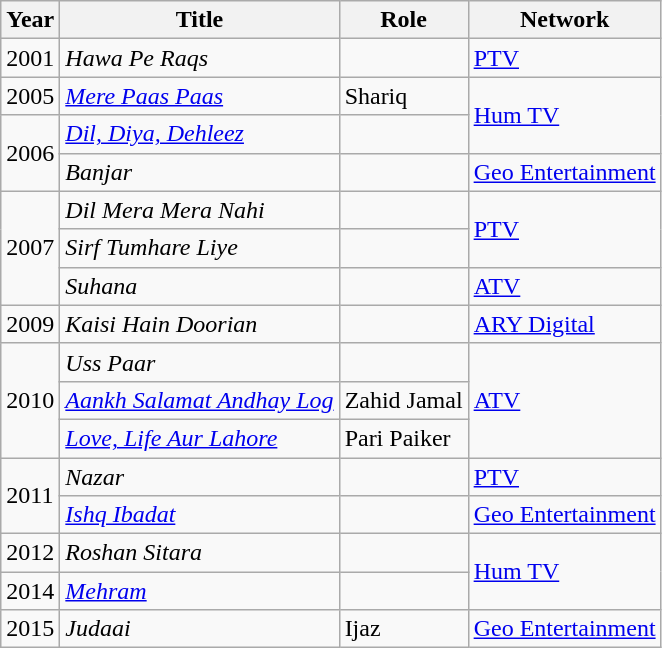<table class="wikitable sortable">
<tr>
<th>Year</th>
<th>Title</th>
<th>Role</th>
<th>Network</th>
</tr>
<tr>
<td>2001</td>
<td><em>Hawa Pe Raqs</em></td>
<td></td>
<td><a href='#'>PTV</a></td>
</tr>
<tr>
<td>2005</td>
<td><em><a href='#'>Mere Paas Paas</a></em></td>
<td>Shariq</td>
<td rowspan="2"><a href='#'>Hum TV</a></td>
</tr>
<tr>
<td rowspan="2">2006</td>
<td><em><a href='#'>Dil, Diya, Dehleez</a></em></td>
<td></td>
</tr>
<tr>
<td><em>Banjar</em></td>
<td></td>
<td><a href='#'>Geo Entertainment</a></td>
</tr>
<tr>
<td rowspan="3">2007</td>
<td><em>Dil Mera Mera Nahi</em></td>
<td></td>
<td rowspan="2"><a href='#'>PTV</a></td>
</tr>
<tr>
<td><em>Sirf Tumhare Liye</em></td>
<td></td>
</tr>
<tr>
<td><em>Suhana</em></td>
<td></td>
<td><a href='#'>ATV</a></td>
</tr>
<tr>
<td>2009</td>
<td><em>Kaisi Hain Doorian</em></td>
<td></td>
<td><a href='#'>ARY Digital</a></td>
</tr>
<tr>
<td rowspan="3">2010</td>
<td><em>Uss Paar</em></td>
<td></td>
<td rowspan="3"><a href='#'>ATV</a></td>
</tr>
<tr>
<td><em><a href='#'>Aankh Salamat Andhay Log</a></em></td>
<td>Zahid Jamal</td>
</tr>
<tr>
<td><em><a href='#'>Love, Life Aur Lahore</a></em></td>
<td>Pari Paiker</td>
</tr>
<tr>
<td rowspan="2">2011</td>
<td><em>Nazar</em></td>
<td></td>
<td><a href='#'>PTV</a></td>
</tr>
<tr>
<td><em><a href='#'>Ishq Ibadat</a></em></td>
<td></td>
<td><a href='#'>Geo Entertainment</a></td>
</tr>
<tr>
<td>2012</td>
<td><em>Roshan Sitara</em></td>
<td></td>
<td rowspan="2"><a href='#'>Hum TV</a></td>
</tr>
<tr>
<td>2014</td>
<td><em><a href='#'>Mehram</a></em></td>
<td></td>
</tr>
<tr>
<td>2015</td>
<td><em>Judaai</em></td>
<td>Ijaz</td>
<td><a href='#'>Geo Entertainment</a></td>
</tr>
</table>
